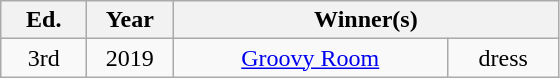<table class="wikitable" style="text-align:center">
<tr>
<th width="50">Ed.</th>
<th width="50">Year</th>
<th width="250" colspan="2">Winner(s)</th>
</tr>
<tr>
<td>3rd</td>
<td>2019</td>
<td><a href='#'>Groovy Room</a></td>
<td>dress</td>
</tr>
</table>
